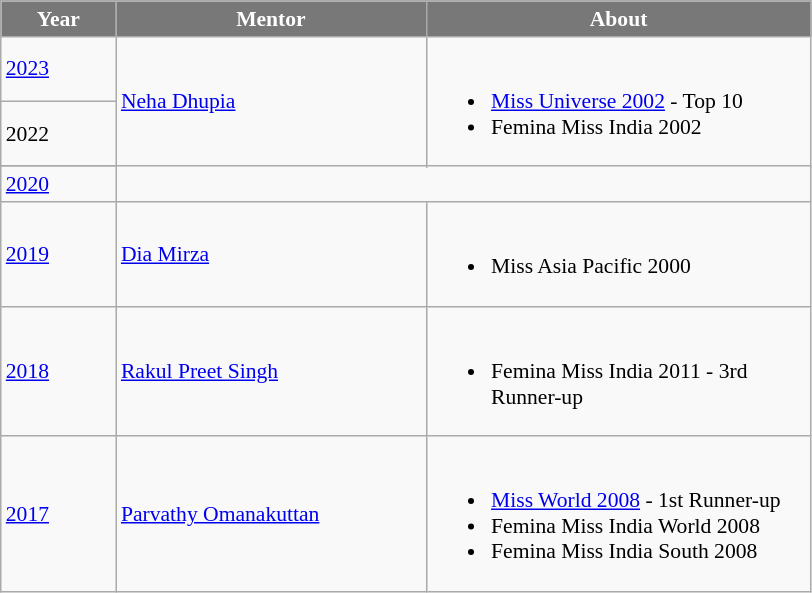<table class="wikitable" style="font-size: 90%;">
<tr>
<th width="70" style="background-color:#787878;color:#FFFFFF;">Year</th>
<th width="200" style="background-color:#787878;color:#FFFFFF;">Mentor</th>
<th width="250" style="background-color:#787878;color:#FFFFFF;">About</th>
</tr>
<tr>
<td><a href='#'>2023</a></td>
<td rowspan=3><a href='#'>Neha Dhupia</a></td>
<td rowspan=3><br><ul><li><a href='#'>Miss Universe 2002</a> - Top 10</li><li>Femina Miss India 2002</li></ul></td>
</tr>
<tr>
<td>2022</td>
</tr>
<tr>
</tr>
<tr>
<td><a href='#'>2020</a></td>
</tr>
<tr>
<td><a href='#'>2019</a></td>
<td><a href='#'>Dia Mirza</a></td>
<td><br><ul><li>Miss Asia Pacific 2000</li></ul></td>
</tr>
<tr>
<td><a href='#'>2018</a></td>
<td><a href='#'>Rakul Preet Singh</a></td>
<td><br><ul><li>Femina Miss India 2011 - 3rd Runner-up</li></ul></td>
</tr>
<tr>
<td><a href='#'>2017</a></td>
<td><a href='#'>Parvathy Omanakuttan</a></td>
<td><br><ul><li><a href='#'>Miss World 2008</a> - 1st Runner-up</li><li>Femina Miss India World 2008</li><li>Femina Miss India South 2008</li></ul></td>
</tr>
</table>
